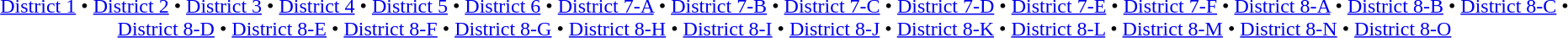<table id=toc class=toc summary=Contents>
<tr>
<td align=center><a href='#'>District 1</a> • <a href='#'>District 2</a> • <a href='#'>District 3</a> • <a href='#'>District 4</a> • <a href='#'>District 5</a> • <a href='#'>District 6</a> • <a href='#'>District 7-A</a> • <a href='#'>District 7-B</a> • <a href='#'>District 7-C</a> • <a href='#'>District 7-D</a> • <a href='#'>District 7-E</a> • <a href='#'>District 7-F</a> • <a href='#'>District 8-A</a> • <a href='#'>District 8-B</a> • <a href='#'>District 8-C</a> • <a href='#'>District 8-D</a> • <a href='#'>District 8-E</a> • <a href='#'>District 8-F</a> • <a href='#'>District 8-G</a> • <a href='#'>District 8-H</a> • <a href='#'>District 8-I</a> • <a href='#'>District 8-J</a> • <a href='#'>District 8-K</a> • <a href='#'>District 8-L</a> • <a href='#'>District 8-M</a> • <a href='#'>District 8-N</a> • <a href='#'>District 8-O</a></td>
</tr>
</table>
